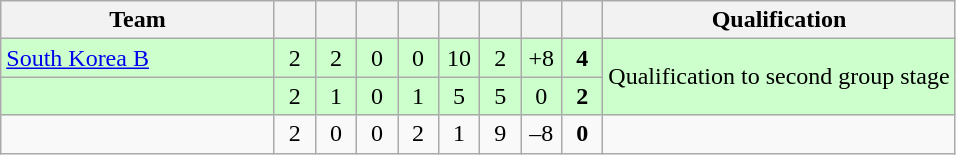<table class="wikitable" style="text-align:center;">
<tr>
<th width=175>Team</th>
<th width=20></th>
<th width=20></th>
<th width=20></th>
<th width=20></th>
<th width=20></th>
<th width=20></th>
<th width=20></th>
<th width=20></th>
<th>Qualification</th>
</tr>
<tr bgcolor="#ccffcc">
<td align="left"> <a href='#'>South Korea B</a></td>
<td>2</td>
<td>2</td>
<td>0</td>
<td>0</td>
<td>10</td>
<td>2</td>
<td>+8</td>
<td><strong>4</strong></td>
<td rowspan="2">Qualification to second group stage</td>
</tr>
<tr bgcolor="#ccffcc">
<td align="left"></td>
<td>2</td>
<td>1</td>
<td>0</td>
<td>1</td>
<td>5</td>
<td>5</td>
<td>0</td>
<td><strong>2</strong></td>
</tr>
<tr>
<td align="left"></td>
<td>2</td>
<td>0</td>
<td>0</td>
<td>2</td>
<td>1</td>
<td>9</td>
<td>–8</td>
<td><strong>0</strong></td>
<td></td>
</tr>
</table>
